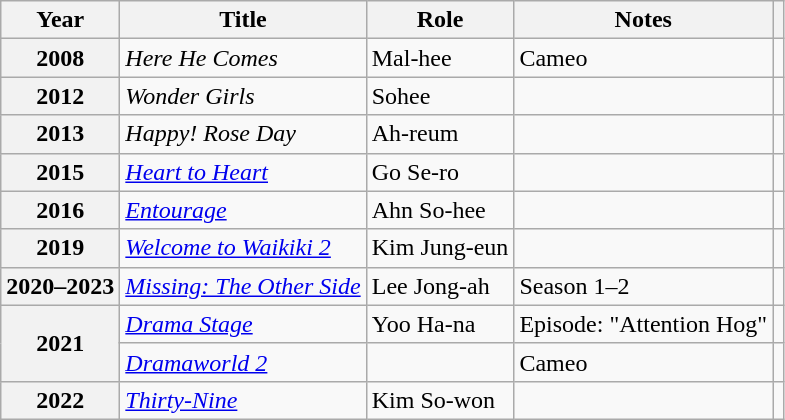<table class="wikitable plainrowheaders sortable">
<tr>
<th scope="col">Year</th>
<th scope="col">Title</th>
<th scope="col">Role</th>
<th scope="col">Notes</th>
<th scope="col" class="unsortable"></th>
</tr>
<tr>
<th scope="row">2008</th>
<td><em>Here He Comes</em></td>
<td>Mal-hee</td>
<td>Cameo</td>
<td style="text-align:center"></td>
</tr>
<tr>
<th scope="row">2012</th>
<td><em>Wonder Girls</em></td>
<td>Sohee</td>
<td></td>
<td style="text-align:center"></td>
</tr>
<tr>
<th scope="row">2013</th>
<td><em>Happy! Rose Day</em></td>
<td>Ah-reum</td>
<td></td>
<td style="text-align:center"></td>
</tr>
<tr>
<th scope="row">2015</th>
<td><a href='#'><em>Heart to Heart</em></a></td>
<td>Go Se-ro</td>
<td></td>
<td style="text-align:center"></td>
</tr>
<tr>
<th scope="row">2016</th>
<td><em><a href='#'>Entourage</a></em></td>
<td>Ahn So-hee</td>
<td></td>
<td style="text-align:center"></td>
</tr>
<tr>
<th scope="row">2019</th>
<td><em><a href='#'>Welcome to Waikiki 2</a></em></td>
<td>Kim Jung-eun</td>
<td></td>
<td style="text-align:center"></td>
</tr>
<tr>
<th scope="row">2020–2023</th>
<td><em><a href='#'>Missing: The Other Side</a></em></td>
<td>Lee Jong-ah</td>
<td>Season 1–2</td>
<td style="text-align:center"></td>
</tr>
<tr>
<th scope="row" rowspan="2">2021</th>
<td><em><a href='#'>Drama Stage</a></em></td>
<td>Yoo Ha-na</td>
<td>Episode: "Attention Hog"</td>
<td style="text-align:center"></td>
</tr>
<tr>
<td><em><a href='#'>Dramaworld 2</a></em></td>
<td></td>
<td>Cameo</td>
<td style="text-align:center"></td>
</tr>
<tr>
<th scope="row">2022</th>
<td><em><a href='#'>Thirty-Nine</a></em></td>
<td>Kim So-won</td>
<td></td>
<td style="text-align:center"></td>
</tr>
</table>
